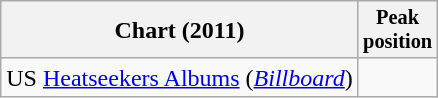<table class="wikitable plainrowheaders">
<tr>
<th>Chart (2011)</th>
<th style="width:3em;font-size:85%;">Peak<br>position</th>
</tr>
<tr>
<td scope="row">US <a href='#'>Heatseekers Albums</a> (<em><a href='#'>Billboard</a></em>)</td>
<td></td>
</tr>
</table>
